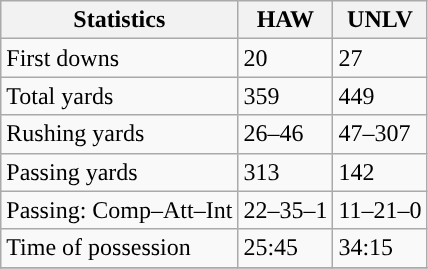<table class="wikitable" style="float: left;">
<tr>
<th>Statistics</th>
<th>HAW</th>
<th>UNLV</th>
</tr>
<tr>
<td>First downs</td>
<td>20</td>
<td>27</td>
</tr>
<tr>
<td>Total yards</td>
<td>359</td>
<td>449</td>
</tr>
<tr>
<td>Rushing yards</td>
<td>26–46</td>
<td>47–307</td>
</tr>
<tr>
<td>Passing yards</td>
<td>313</td>
<td>142</td>
</tr>
<tr>
<td>Passing: Comp–Att–Int</td>
<td>22–35–1</td>
<td>11–21–0</td>
</tr>
<tr>
<td>Time of possession</td>
<td>25:45</td>
<td>34:15</td>
</tr>
<tr>
</tr>
</table>
